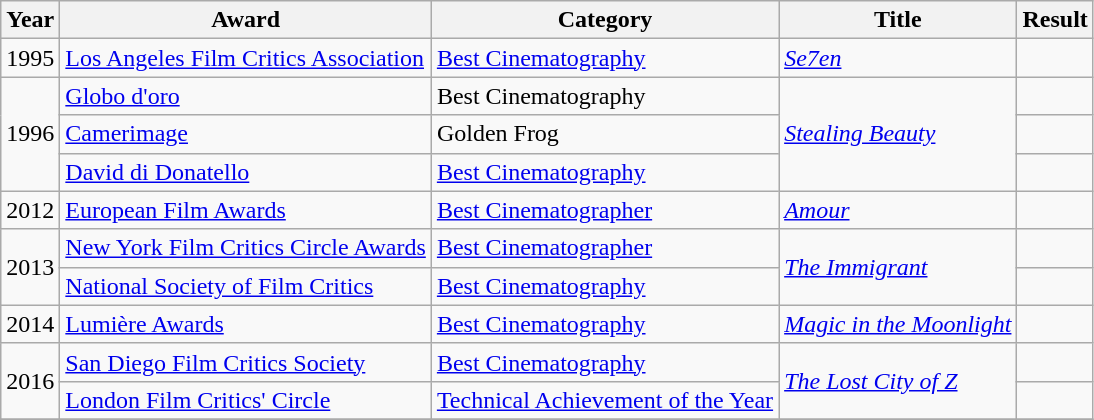<table class="wikitable">
<tr>
<th>Year</th>
<th>Award</th>
<th>Category</th>
<th>Title</th>
<th>Result</th>
</tr>
<tr>
<td>1995</td>
<td><a href='#'>Los Angeles Film Critics Association</a></td>
<td><a href='#'>Best Cinematography</a></td>
<td><em><a href='#'>Se7en</a></em></td>
<td></td>
</tr>
<tr>
<td rowspan=3>1996</td>
<td><a href='#'>Globo d'oro</a></td>
<td>Best Cinematography</td>
<td rowspan=3><em><a href='#'>Stealing Beauty</a></em></td>
<td></td>
</tr>
<tr>
<td><a href='#'>Camerimage</a></td>
<td>Golden Frog</td>
<td></td>
</tr>
<tr>
<td><a href='#'>David di Donatello</a></td>
<td><a href='#'>Best Cinematography</a></td>
<td></td>
</tr>
<tr>
<td>2012</td>
<td><a href='#'>European Film Awards</a></td>
<td><a href='#'>Best Cinematographer</a></td>
<td><em><a href='#'>Amour</a></em></td>
<td></td>
</tr>
<tr>
<td rowspan=2>2013</td>
<td><a href='#'>New York Film Critics Circle Awards</a></td>
<td><a href='#'>Best Cinematographer</a></td>
<td rowspan=2><em><a href='#'>The Immigrant</a></em></td>
<td></td>
</tr>
<tr>
<td><a href='#'>National Society of Film Critics</a></td>
<td><a href='#'>Best Cinematography</a></td>
<td></td>
</tr>
<tr>
<td>2014</td>
<td><a href='#'>Lumière Awards</a></td>
<td><a href='#'>Best Cinematography</a></td>
<td><em><a href='#'>Magic in the Moonlight</a></em></td>
<td></td>
</tr>
<tr>
<td rowspan=2>2016</td>
<td><a href='#'>San Diego Film Critics Society</a></td>
<td><a href='#'>Best Cinematography</a></td>
<td rowspan=2><em><a href='#'>The Lost City of Z</a></em></td>
<td></td>
</tr>
<tr>
<td><a href='#'>London Film Critics' Circle</a></td>
<td><a href='#'>Technical Achievement of the Year</a></td>
<td></td>
</tr>
<tr>
</tr>
</table>
